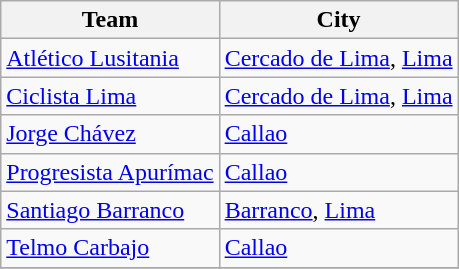<table class="wikitable sortable">
<tr>
<th>Team</th>
<th>City</th>
</tr>
<tr>
<td><a href='#'>Atlético Lusitania</a></td>
<td><a href='#'>Cercado de Lima</a>, <a href='#'>Lima</a></td>
</tr>
<tr>
<td><a href='#'>Ciclista Lima</a></td>
<td><a href='#'>Cercado de Lima</a>, <a href='#'>Lima</a></td>
</tr>
<tr>
<td><a href='#'>Jorge Chávez</a></td>
<td><a href='#'>Callao</a></td>
</tr>
<tr>
<td><a href='#'>Progresista Apurímac</a></td>
<td><a href='#'>Callao</a></td>
</tr>
<tr>
<td><a href='#'>Santiago Barranco</a></td>
<td><a href='#'>Barranco</a>, <a href='#'>Lima</a></td>
</tr>
<tr>
<td><a href='#'>Telmo Carbajo</a></td>
<td><a href='#'>Callao</a></td>
</tr>
<tr>
</tr>
</table>
